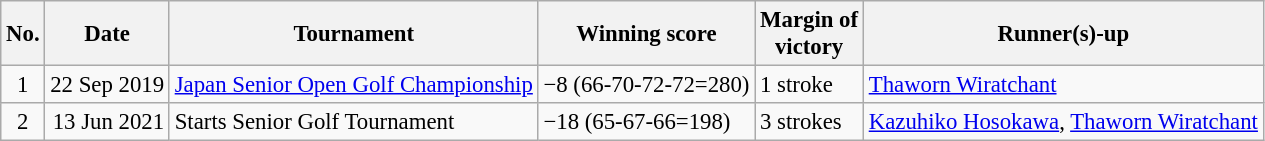<table class="wikitable" style="font-size:95%;">
<tr>
<th>No.</th>
<th>Date</th>
<th>Tournament</th>
<th>Winning score</th>
<th>Margin of<br>victory</th>
<th>Runner(s)-up</th>
</tr>
<tr>
<td align=center>1</td>
<td align=right>22 Sep 2019</td>
<td><a href='#'>Japan Senior Open Golf Championship</a></td>
<td>−8 (66-70-72-72=280)</td>
<td>1 stroke</td>
<td> <a href='#'>Thaworn Wiratchant</a></td>
</tr>
<tr>
<td align=center>2</td>
<td align=right>13 Jun 2021</td>
<td>Starts Senior Golf Tournament</td>
<td>−18 (65-67-66=198)</td>
<td>3 strokes</td>
<td> <a href='#'>Kazuhiko Hosokawa</a>,  <a href='#'>Thaworn Wiratchant</a></td>
</tr>
</table>
